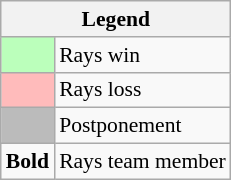<table class="wikitable" style="font-size:90%">
<tr>
<th colspan="2">Legend</th>
</tr>
<tr>
<td style="background:#bfb;"> </td>
<td>Rays win</td>
</tr>
<tr>
<td style="background:#fbb;"> </td>
<td>Rays loss</td>
</tr>
<tr>
<td style="background:#bbb;"> </td>
<td>Postponement</td>
</tr>
<tr>
<td><strong>Bold</strong></td>
<td>Rays team member</td>
</tr>
</table>
